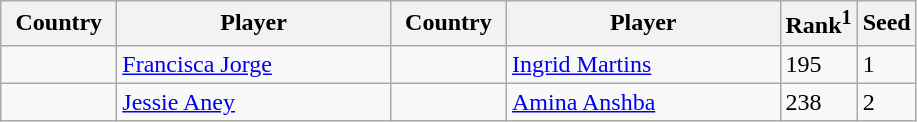<table class="sortable wikitable">
<tr>
<th width="70">Country</th>
<th width="175">Player</th>
<th width="70">Country</th>
<th width="175">Player</th>
<th>Rank<sup>1</sup></th>
<th>Seed</th>
</tr>
<tr>
<td></td>
<td><a href='#'>Francisca Jorge</a></td>
<td></td>
<td><a href='#'>Ingrid Martins</a></td>
<td>195</td>
<td>1</td>
</tr>
<tr>
<td></td>
<td><a href='#'>Jessie Aney</a></td>
<td></td>
<td><a href='#'>Amina Anshba</a></td>
<td>238</td>
<td>2</td>
</tr>
</table>
